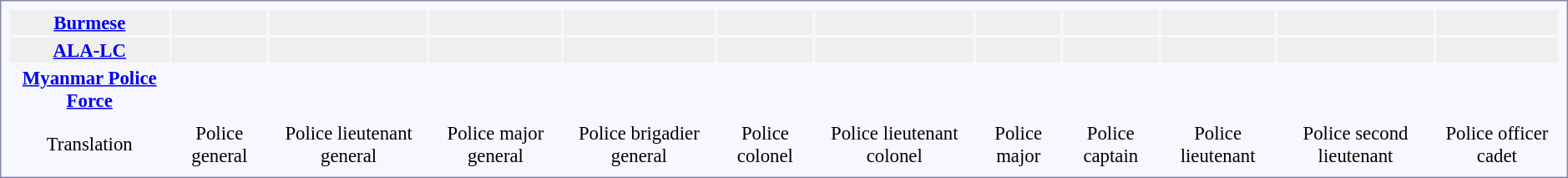<table style="border:1px solid #8888aa; background-color:#f7f8ff; padding:5px; font-size:95%; margin: 0px 12px 12px 0px;">
<tr style="text-align:center; background:#efefef;">
<th><a href='#'>Burmese</a></th>
<td colspan=4></td>
<td colspan=2></td>
<td colspan=2></td>
<td colspan=2></td>
<td colspan=2></td>
<td colspan=2></td>
<td colspan=2></td>
<td colspan=2></td>
<td colspan=3></td>
<td colspan=3></td>
<td colspan=12></td>
</tr>
<tr style="text-align:center; background:#efefef;">
<th><a href='#'>ALA-LC</a></th>
<td colspan=4></td>
<td colspan=2></td>
<td colspan=2></td>
<td colspan=2></td>
<td colspan=2></td>
<td colspan=2></td>
<td colspan=2></td>
<td colspan=2></td>
<td colspan=3></td>
<td colspan=3></td>
<td colspan=12></td>
</tr>
<tr style="text-align:center;">
<td><strong> <a href='#'>Myanmar Police Force</a></strong></td>
<td colspan=4></td>
<td colspan=2></td>
<td colspan=2></td>
<td colspan=2></td>
<td colspan=2></td>
<td colspan=2></td>
<td colspan=2></td>
<td colspan=2></td>
<td colspan=3></td>
<td colspan=4></td>
<td colspan=3></td>
</tr>
<tr style="text-align:center;">
<td colspan=38></td>
</tr>
<tr style="text-align:center;">
<td>Translation</td>
<td colspan=4>Police general</td>
<td colspan=2>Police lieutenant general</td>
<td colspan=2>Police major general</td>
<td colspan=2>Police brigadier general</td>
<td colspan=2>Police colonel</td>
<td colspan=2>Police lieutenant colonel</td>
<td colspan=2>Police major</td>
<td colspan=2>Police captain</td>
<td colspan=3>Police lieutenant</td>
<td colspan=3>Police second lieutenant</td>
<td colspan=12>Police officer cadet</td>
</tr>
</table>
